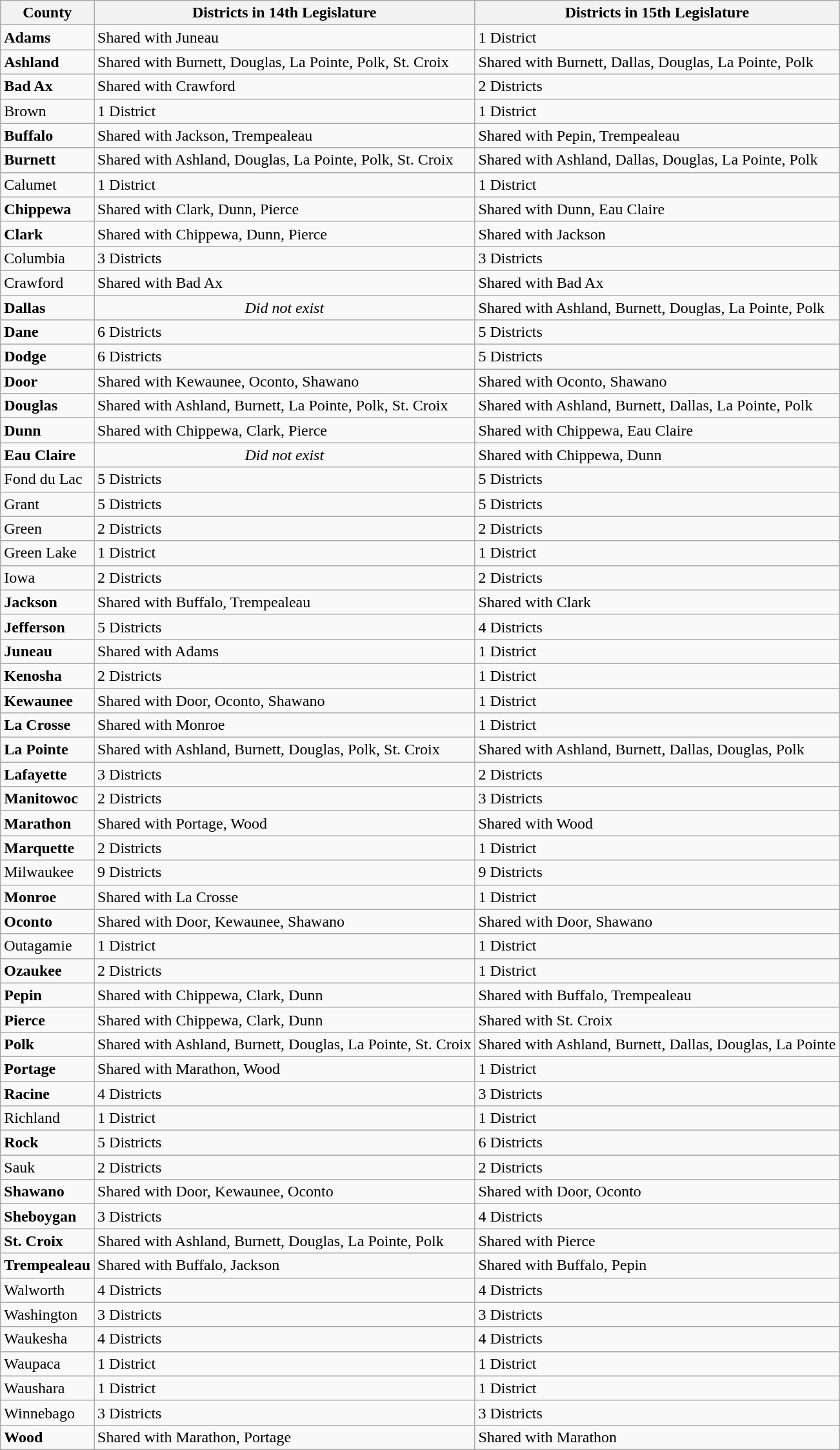<table class="wikitable">
<tr>
<th>County</th>
<th>Districts in 14th Legislature</th>
<th>Districts in 15th Legislature</th>
</tr>
<tr>
<td><strong>Adams</strong></td>
<td>Shared with Juneau</td>
<td>1 District</td>
</tr>
<tr>
<td><strong>Ashland</strong></td>
<td>Shared with Burnett, Douglas, La Pointe, Polk, St. Croix</td>
<td>Shared with Burnett, Dallas, Douglas, La Pointe, Polk</td>
</tr>
<tr>
<td><strong>Bad Ax</strong></td>
<td>Shared with Crawford</td>
<td>2 Districts</td>
</tr>
<tr>
<td>Brown</td>
<td>1 District</td>
<td>1 District</td>
</tr>
<tr>
<td><strong>Buffalo</strong></td>
<td>Shared with Jackson, Trempealeau</td>
<td>Shared with Pepin, Trempealeau</td>
</tr>
<tr>
<td><strong>Burnett</strong></td>
<td>Shared with Ashland, Douglas, La Pointe, Polk, St. Croix</td>
<td>Shared with Ashland, Dallas, Douglas, La Pointe, Polk</td>
</tr>
<tr>
<td>Calumet</td>
<td>1 District</td>
<td>1 District</td>
</tr>
<tr>
<td><strong>Chippewa</strong></td>
<td>Shared with Clark, Dunn, Pierce</td>
<td>Shared with Dunn, Eau Claire</td>
</tr>
<tr>
<td><strong>Clark</strong></td>
<td>Shared with Chippewa, Dunn, Pierce</td>
<td>Shared with Jackson</td>
</tr>
<tr>
<td>Columbia</td>
<td>3 Districts</td>
<td>3 Districts</td>
</tr>
<tr>
<td>Crawford</td>
<td>Shared with Bad Ax</td>
<td>Shared with Bad Ax</td>
</tr>
<tr>
<td><strong>Dallas</strong></td>
<td align=center><em>Did not exist</em></td>
<td>Shared with Ashland, Burnett, Douglas, La Pointe, Polk</td>
</tr>
<tr>
<td><strong>Dane</strong></td>
<td>6 Districts</td>
<td>5 Districts</td>
</tr>
<tr>
<td><strong>Dodge</strong></td>
<td>6 Districts</td>
<td>5 Districts</td>
</tr>
<tr>
<td><strong>Door</strong></td>
<td>Shared with Kewaunee, Oconto, Shawano</td>
<td>Shared with Oconto, Shawano</td>
</tr>
<tr>
<td><strong>Douglas</strong></td>
<td>Shared with Ashland, Burnett, La Pointe, Polk, St. Croix</td>
<td>Shared with Ashland, Burnett, Dallas, La Pointe, Polk</td>
</tr>
<tr>
<td><strong>Dunn</strong></td>
<td>Shared with Chippewa, Clark, Pierce</td>
<td>Shared with Chippewa, Eau Claire</td>
</tr>
<tr>
<td><strong>Eau Claire</strong></td>
<td align=center><em>Did not exist</em></td>
<td>Shared with Chippewa, Dunn</td>
</tr>
<tr>
<td>Fond du Lac</td>
<td>5 Districts</td>
<td>5 Districts</td>
</tr>
<tr>
<td>Grant</td>
<td>5 Districts</td>
<td>5 Districts</td>
</tr>
<tr>
<td>Green</td>
<td>2 Districts</td>
<td>2 Districts</td>
</tr>
<tr>
<td>Green Lake</td>
<td>1 District</td>
<td>1 District</td>
</tr>
<tr>
<td>Iowa</td>
<td>2 Districts</td>
<td>2 Districts</td>
</tr>
<tr>
<td><strong>Jackson</strong></td>
<td>Shared with Buffalo, Trempealeau</td>
<td>Shared with Clark</td>
</tr>
<tr>
<td><strong>Jefferson</strong></td>
<td>5 Districts</td>
<td>4 Districts</td>
</tr>
<tr>
<td><strong>Juneau</strong></td>
<td>Shared with Adams</td>
<td>1 District</td>
</tr>
<tr>
<td><strong>Kenosha</strong></td>
<td>2 Districts</td>
<td>1 District</td>
</tr>
<tr>
<td><strong>Kewaunee</strong></td>
<td>Shared with Door, Oconto, Shawano</td>
<td>1 District</td>
</tr>
<tr>
<td><strong>La Crosse</strong></td>
<td>Shared with Monroe</td>
<td>1 District</td>
</tr>
<tr>
<td><strong>La Pointe</strong></td>
<td>Shared with Ashland, Burnett, Douglas, Polk, St. Croix</td>
<td>Shared with Ashland, Burnett, Dallas, Douglas, Polk</td>
</tr>
<tr>
<td><strong>Lafayette</strong></td>
<td>3 Districts</td>
<td>2 Districts</td>
</tr>
<tr>
<td><strong>Manitowoc</strong></td>
<td>2 Districts</td>
<td>3 Districts</td>
</tr>
<tr>
<td><strong>Marathon</strong></td>
<td>Shared with Portage, Wood</td>
<td>Shared with Wood</td>
</tr>
<tr>
<td><strong>Marquette</strong></td>
<td>2 Districts</td>
<td>1 District</td>
</tr>
<tr>
<td>Milwaukee</td>
<td>9 Districts</td>
<td>9 Districts</td>
</tr>
<tr>
<td><strong>Monroe</strong></td>
<td>Shared with La Crosse</td>
<td>1 District</td>
</tr>
<tr>
<td><strong>Oconto</strong></td>
<td>Shared with Door, Kewaunee, Shawano</td>
<td>Shared with Door, Shawano</td>
</tr>
<tr>
<td>Outagamie</td>
<td>1 District</td>
<td>1 District</td>
</tr>
<tr>
<td><strong>Ozaukee</strong></td>
<td>2 Districts</td>
<td>1 District</td>
</tr>
<tr>
<td><strong>Pepin</strong></td>
<td>Shared with Chippewa, Clark, Dunn</td>
<td>Shared with Buffalo, Trempealeau</td>
</tr>
<tr>
<td><strong>Pierce</strong></td>
<td>Shared with Chippewa, Clark, Dunn</td>
<td>Shared with St. Croix</td>
</tr>
<tr>
<td><strong>Polk</strong></td>
<td>Shared with Ashland, Burnett, Douglas, La Pointe, St. Croix</td>
<td>Shared with Ashland, Burnett, Dallas, Douglas, La Pointe</td>
</tr>
<tr>
<td><strong>Portage</strong></td>
<td>Shared with Marathon, Wood</td>
<td>1 District</td>
</tr>
<tr>
<td><strong>Racine</strong></td>
<td>4 Districts</td>
<td>3 Districts</td>
</tr>
<tr>
<td>Richland</td>
<td>1 District</td>
<td>1 District</td>
</tr>
<tr>
<td><strong>Rock</strong></td>
<td>5 Districts</td>
<td>6 Districts</td>
</tr>
<tr>
<td>Sauk</td>
<td>2 Districts</td>
<td>2 Districts</td>
</tr>
<tr>
<td><strong>Shawano</strong></td>
<td>Shared with Door, Kewaunee, Oconto</td>
<td>Shared with Door, Oconto</td>
</tr>
<tr>
<td><strong>Sheboygan</strong></td>
<td>3 Districts</td>
<td>4 Districts</td>
</tr>
<tr>
<td><strong>St. Croix</strong></td>
<td>Shared with Ashland, Burnett, Douglas, La Pointe, Polk</td>
<td>Shared with Pierce</td>
</tr>
<tr>
<td><strong>Trempealeau</strong></td>
<td>Shared with Buffalo, Jackson</td>
<td>Shared with Buffalo, Pepin</td>
</tr>
<tr>
<td>Walworth</td>
<td>4 Districts</td>
<td>4 Districts</td>
</tr>
<tr>
<td>Washington</td>
<td>3 Districts</td>
<td>3 Districts</td>
</tr>
<tr>
<td>Waukesha</td>
<td>4 Districts</td>
<td>4 Districts</td>
</tr>
<tr>
<td>Waupaca</td>
<td>1 District</td>
<td>1 District</td>
</tr>
<tr>
<td>Waushara</td>
<td>1 District</td>
<td>1 District</td>
</tr>
<tr>
<td>Winnebago</td>
<td>3 Districts</td>
<td>3 Districts</td>
</tr>
<tr>
<td><strong>Wood</strong></td>
<td>Shared with Marathon, Portage</td>
<td>Shared with Marathon</td>
</tr>
</table>
